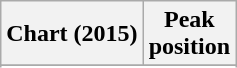<table class="wikitable sortable">
<tr>
<th>Chart (2015)</th>
<th>Peak<br>position</th>
</tr>
<tr>
</tr>
<tr>
</tr>
<tr>
</tr>
<tr>
</tr>
</table>
